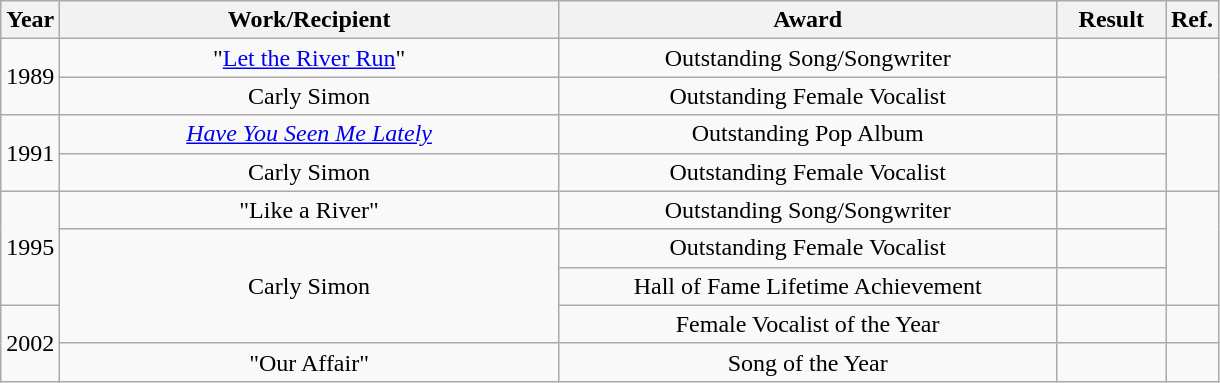<table class="wikitable">
<tr>
<th style="width:25px;">Year</th>
<th style="width:325px;">Work/Recipient</th>
<th style="width:325px;">Award</th>
<th width="65">Result</th>
<th width="20">Ref.</th>
</tr>
<tr>
<td rowspan="2">1989</td>
<td align="center">"<a href='#'>Let the River Run</a>"</td>
<td align="center">Outstanding Song/Songwriter</td>
<td></td>
<td align="center" rowspan="2"></td>
</tr>
<tr>
<td align="center">Carly Simon</td>
<td align="center">Outstanding Female Vocalist</td>
<td></td>
</tr>
<tr>
<td rowspan="2">1991</td>
<td align="center"><em><a href='#'>Have You Seen Me Lately</a></em></td>
<td align="center">Outstanding Pop Album</td>
<td></td>
<td align="center" rowspan="2"></td>
</tr>
<tr>
<td align="center">Carly Simon</td>
<td align="center">Outstanding Female Vocalist</td>
<td></td>
</tr>
<tr>
<td rowspan="3">1995</td>
<td align="center">"Like a River"</td>
<td align="center">Outstanding Song/Songwriter</td>
<td></td>
<td align="center" rowspan="3"></td>
</tr>
<tr>
<td align="center" rowspan="3">Carly Simon</td>
<td align="center">Outstanding Female Vocalist</td>
<td></td>
</tr>
<tr>
<td align="center">Hall of Fame Lifetime Achievement</td>
<td></td>
</tr>
<tr>
<td rowspan="2">2002</td>
<td align="center">Female Vocalist of the Year</td>
<td></td>
<td align="center"></td>
</tr>
<tr>
<td align="center">"Our Affair"</td>
<td align="center">Song of the Year</td>
<td></td>
<td align="center"></td>
</tr>
</table>
